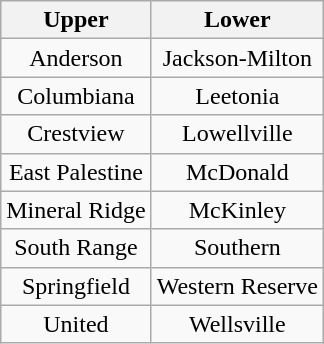<table class="wikitable" style="text-align:center;">
<tr>
<th>Upper</th>
<th>Lower</th>
</tr>
<tr>
<td>Anderson</td>
<td>Jackson-Milton</td>
</tr>
<tr>
<td>Columbiana</td>
<td>Leetonia</td>
</tr>
<tr>
<td>Crestview</td>
<td>Lowellville</td>
</tr>
<tr>
<td>East Palestine</td>
<td>McDonald</td>
</tr>
<tr>
<td>Mineral Ridge</td>
<td>McKinley</td>
</tr>
<tr>
<td>South Range</td>
<td>Southern</td>
</tr>
<tr>
<td>Springfield</td>
<td>Western Reserve</td>
</tr>
<tr>
<td>United</td>
<td>Wellsville</td>
</tr>
</table>
